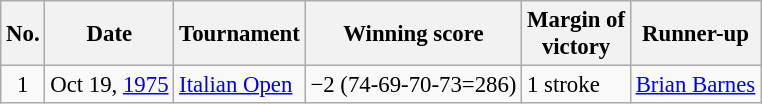<table class="wikitable" style="font-size:95%;">
<tr>
<th>No.</th>
<th>Date</th>
<th>Tournament</th>
<th>Winning score</th>
<th>Margin of<br>victory</th>
<th>Runner-up</th>
</tr>
<tr>
<td align=center>1</td>
<td>Oct 19, <a href='#'>1975</a></td>
<td><a href='#'>Italian Open</a></td>
<td>−2 (74-69-70-73=286)</td>
<td>1 stroke</td>
<td> <a href='#'>Brian Barnes</a></td>
</tr>
</table>
